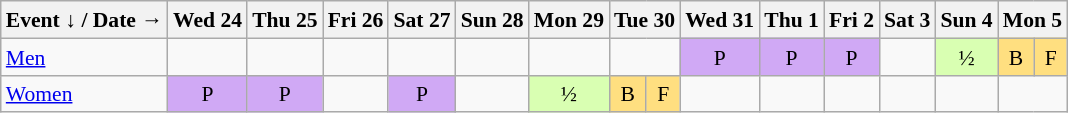<table class="wikitable" style="margin:0.5em auto; font-size:90%; line-height:1.25em;">
<tr style="text-align:center;">
<th>Event ↓ / Date →</th>
<th>Wed 24</th>
<th>Thu 25</th>
<th>Fri 26</th>
<th>Sat 27</th>
<th>Sun 28</th>
<th>Mon 29</th>
<th colspan=2>Tue 30</th>
<th>Wed 31</th>
<th>Thu 1</th>
<th>Fri 2</th>
<th>Sat 3</th>
<th>Sun 4</th>
<th colspan=2>Mon 5</th>
</tr>
<tr style="text-align:center;">
<td style="text-align:left;"><a href='#'>Men</a></td>
<td></td>
<td></td>
<td></td>
<td></td>
<td></td>
<td></td>
<td colspan=2></td>
<td style="background-color:#D0A9F5;">P</td>
<td style="background-color:#D0A9F5;">P</td>
<td style="background-color:#D0A9F5;">P</td>
<td></td>
<td style="background-color:#D9FFB2;">½</td>
<td style="background-color:#FFDF80;">B</td>
<td style="background-color:#FFDF80;">F</td>
</tr>
<tr style="text-align:center;">
<td style="text-align:left;"><a href='#'>Women</a></td>
<td style="background-color:#D0A9F5;">P</td>
<td style="background-color:#D0A9F5;">P</td>
<td></td>
<td style="background-color:#D0A9F5;">P</td>
<td></td>
<td style="background-color:#D9FFB2;">½</td>
<td style="background-color:#FFDF80;">B</td>
<td style="background-color:#FFDF80;">F</td>
<td></td>
<td></td>
<td></td>
<td></td>
<td></td>
<td colspan="2"></td>
</tr>
</table>
